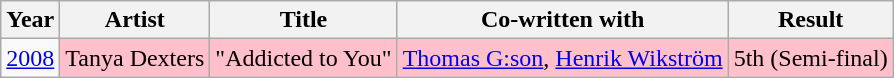<table class="wikitable plainrowheaders">
<tr>
<th scope="col">Year</th>
<th scope="col">Artist</th>
<th scope="col">Title</th>
<th scope="col">Co-written with</th>
<th scope="col">Result</th>
</tr>
<tr>
<td><a href='#'>2008</a></td>
<td bgcolor="pink">Tanya Dexters</td>
<td bgcolor="pink">"Addicted to You"</td>
<td bgcolor="pink"><a href='#'>Thomas G:son</a>, <a href='#'>Henrik Wikström</a></td>
<td bgcolor="pink">5th (Semi-final)</td>
</tr>
</table>
